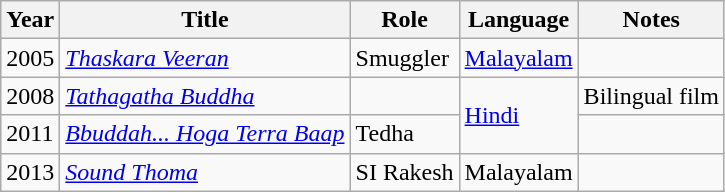<table class="wikitable sortable">
<tr>
<th>Year</th>
<th>Title</th>
<th>Role</th>
<th>Language</th>
<th>Notes</th>
</tr>
<tr>
<td>2005</td>
<td><em><a href='#'>Thaskara Veeran</a></em></td>
<td>Smuggler</td>
<td><a href='#'>Malayalam</a></td>
<td></td>
</tr>
<tr>
<td>2008</td>
<td><em><a href='#'>Tathagatha Buddha</a></em></td>
<td></td>
<td rowspan="2"><a href='#'>Hindi</a></td>
<td>Bilingual film</td>
</tr>
<tr>
<td>2011</td>
<td><em><a href='#'>Bbuddah... Hoga Terra Baap</a></em></td>
<td>Tedha</td>
<td></td>
</tr>
<tr>
<td>2013</td>
<td><em><a href='#'>Sound Thoma</a></em></td>
<td>SI Rakesh</td>
<td>Malayalam</td>
<td></td>
</tr>
</table>
